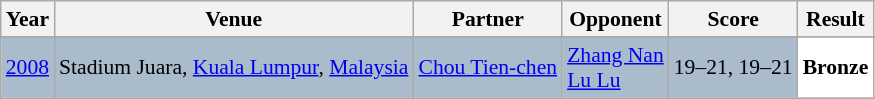<table class="sortable wikitable" style="font-size: 90%;">
<tr>
<th>Year</th>
<th>Venue</th>
<th>Partner</th>
<th>Opponent</th>
<th>Score</th>
<th>Result</th>
</tr>
<tr>
</tr>
<tr style="background:#AABBCC">
<td align="center"><a href='#'>2008</a></td>
<td align="left">Stadium Juara, <a href='#'>Kuala Lumpur</a>, <a href='#'>Malaysia</a></td>
<td align="left"> <a href='#'>Chou Tien-chen</a></td>
<td align="left"> <a href='#'>Zhang Nan</a> <br>  <a href='#'>Lu Lu</a></td>
<td align="left">19–21, 19–21</td>
<td style="text-align:left; background:white"> <strong>Bronze</strong></td>
</tr>
</table>
